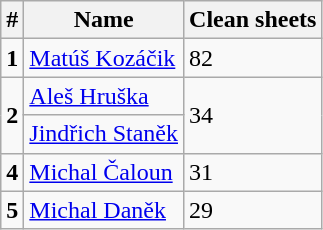<table class="wikitable">
<tr>
<th>#</th>
<th>Name</th>
<th>Clean sheets</th>
</tr>
<tr>
<td><strong>1</strong></td>
<td> <a href='#'>Matúš Kozáčik</a></td>
<td>82</td>
</tr>
<tr>
<td rowspan="2"><strong>2</strong></td>
<td> <a href='#'>Aleš Hruška</a></td>
<td rowspan="2">34</td>
</tr>
<tr>
<td> <a href='#'>Jindřich Staněk</a></td>
</tr>
<tr>
<td><strong>4</strong></td>
<td> <a href='#'>Michal Čaloun</a></td>
<td>31</td>
</tr>
<tr>
<td><strong>5</strong></td>
<td> <a href='#'>Michal Daněk</a></td>
<td>29</td>
</tr>
</table>
